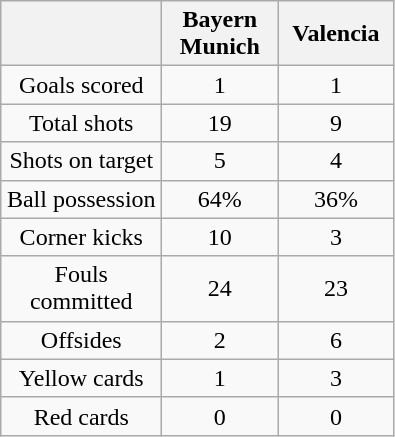<table class="wikitable" style="text-align:center">
<tr>
<th width=100></th>
<th width=70>Bayern Munich</th>
<th width=70>Valencia</th>
</tr>
<tr>
<td>Goals scored</td>
<td>1</td>
<td>1</td>
</tr>
<tr>
<td>Total shots</td>
<td>19</td>
<td>9</td>
</tr>
<tr>
<td>Shots on target</td>
<td>5</td>
<td>4</td>
</tr>
<tr>
<td>Ball possession</td>
<td>64%</td>
<td>36%</td>
</tr>
<tr>
<td>Corner kicks</td>
<td>10</td>
<td>3</td>
</tr>
<tr>
<td>Fouls committed</td>
<td>24</td>
<td>23</td>
</tr>
<tr>
<td>Offsides</td>
<td>2</td>
<td>6</td>
</tr>
<tr>
<td>Yellow cards</td>
<td>1</td>
<td>3</td>
</tr>
<tr>
<td>Red cards</td>
<td>0</td>
<td>0</td>
</tr>
</table>
